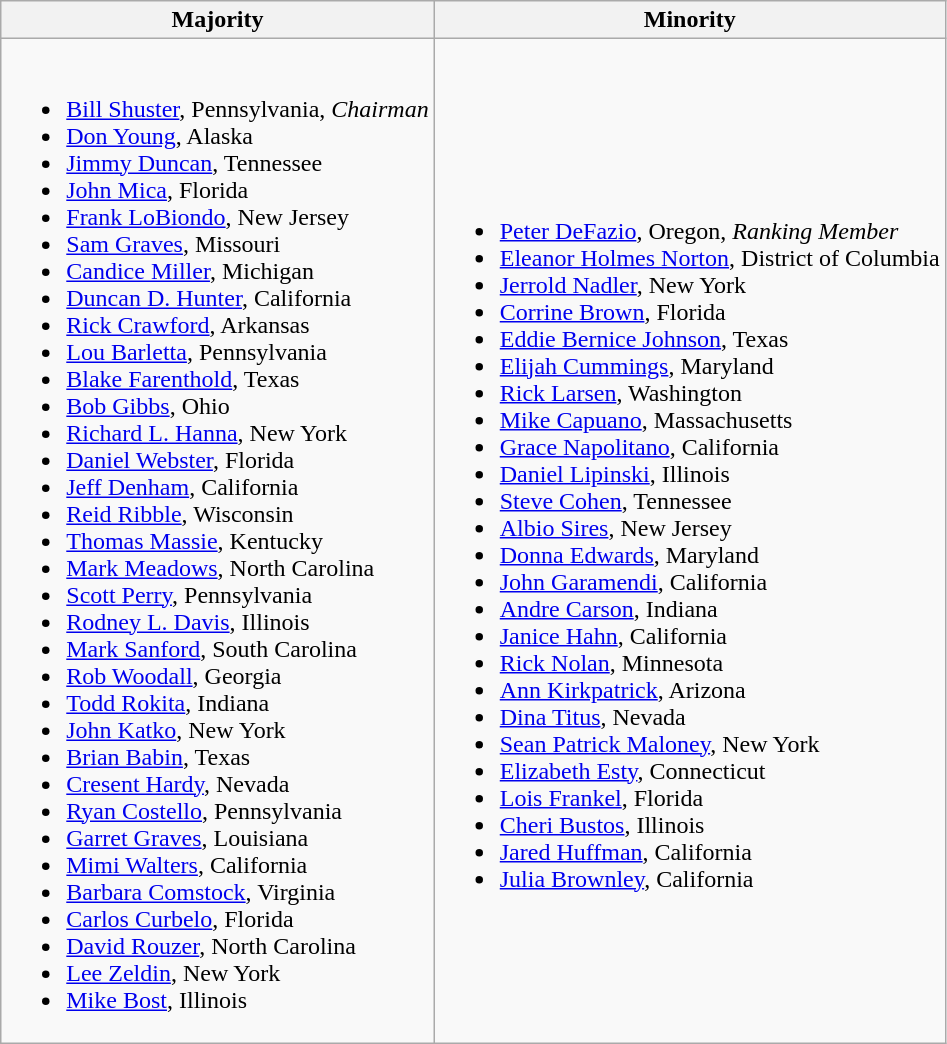<table class=wikitable>
<tr>
<th>Majority</th>
<th>Minority</th>
</tr>
<tr>
<td><br><ul><li><a href='#'>Bill Shuster</a>, Pennsylvania, <em>Chairman</em></li><li><a href='#'>Don Young</a>, Alaska</li><li><a href='#'>Jimmy Duncan</a>, Tennessee</li><li><a href='#'>John Mica</a>, Florida</li><li><a href='#'>Frank LoBiondo</a>, New Jersey</li><li><a href='#'>Sam Graves</a>, Missouri</li><li><a href='#'>Candice Miller</a>, Michigan</li><li><a href='#'>Duncan D. Hunter</a>, California</li><li><a href='#'>Rick Crawford</a>, Arkansas</li><li><a href='#'>Lou Barletta</a>, Pennsylvania</li><li><a href='#'>Blake Farenthold</a>, Texas</li><li><a href='#'>Bob Gibbs</a>, Ohio</li><li><a href='#'>Richard L. Hanna</a>, New York</li><li><a href='#'>Daniel Webster</a>, Florida</li><li><a href='#'>Jeff Denham</a>, California</li><li><a href='#'>Reid Ribble</a>, Wisconsin</li><li><a href='#'>Thomas Massie</a>, Kentucky</li><li><a href='#'>Mark Meadows</a>, North Carolina</li><li><a href='#'>Scott Perry</a>, Pennsylvania</li><li><a href='#'>Rodney L. Davis</a>, Illinois</li><li><a href='#'>Mark Sanford</a>, South Carolina</li><li><a href='#'>Rob Woodall</a>, Georgia</li><li><a href='#'>Todd Rokita</a>, Indiana</li><li><a href='#'>John Katko</a>, New York</li><li><a href='#'>Brian Babin</a>, Texas</li><li><a href='#'>Cresent Hardy</a>, Nevada</li><li><a href='#'>Ryan Costello</a>, Pennsylvania</li><li><a href='#'>Garret Graves</a>, Louisiana</li><li><a href='#'>Mimi Walters</a>, California</li><li><a href='#'>Barbara Comstock</a>, Virginia</li><li><a href='#'>Carlos Curbelo</a>, Florida</li><li><a href='#'>David Rouzer</a>, North Carolina</li><li><a href='#'>Lee Zeldin</a>, New York</li><li><a href='#'>Mike Bost</a>, Illinois</li></ul></td>
<td><br><ul><li><a href='#'>Peter DeFazio</a>, Oregon, <em>Ranking Member</em></li><li><a href='#'>Eleanor Holmes Norton</a>, District of Columbia</li><li><a href='#'>Jerrold Nadler</a>, New York</li><li><a href='#'>Corrine Brown</a>, Florida</li><li><a href='#'>Eddie Bernice Johnson</a>, Texas</li><li><a href='#'>Elijah Cummings</a>, Maryland</li><li><a href='#'>Rick Larsen</a>, Washington</li><li><a href='#'>Mike Capuano</a>, Massachusetts</li><li><a href='#'>Grace Napolitano</a>, California</li><li><a href='#'>Daniel Lipinski</a>, Illinois</li><li><a href='#'>Steve Cohen</a>, Tennessee</li><li><a href='#'>Albio Sires</a>, New Jersey</li><li><a href='#'>Donna Edwards</a>, Maryland</li><li><a href='#'>John Garamendi</a>, California</li><li><a href='#'>Andre Carson</a>, Indiana</li><li><a href='#'>Janice Hahn</a>, California</li><li><a href='#'>Rick Nolan</a>, Minnesota</li><li><a href='#'>Ann Kirkpatrick</a>, Arizona</li><li><a href='#'>Dina Titus</a>, Nevada</li><li><a href='#'>Sean Patrick Maloney</a>, New York</li><li><a href='#'>Elizabeth Esty</a>, Connecticut</li><li><a href='#'>Lois Frankel</a>, Florida</li><li><a href='#'>Cheri Bustos</a>, Illinois</li><li><a href='#'>Jared Huffman</a>, California</li><li><a href='#'>Julia Brownley</a>, California</li></ul></td>
</tr>
</table>
